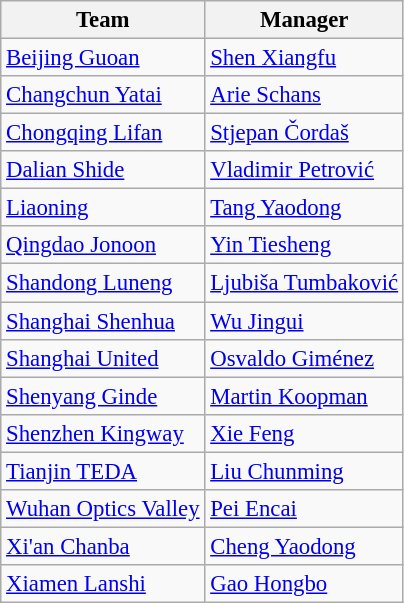<table class="wikitable sortable" style="font-size:95%">
<tr>
<th>Team</th>
<th>Manager</th>
</tr>
<tr>
<td><a href='#'>Beijing Guoan</a></td>
<td> <a href='#'>Shen Xiangfu</a></td>
</tr>
<tr>
<td><a href='#'>Changchun Yatai</a></td>
<td> <a href='#'>Arie Schans</a></td>
</tr>
<tr>
<td><a href='#'>Chongqing Lifan</a></td>
<td> <a href='#'>Stjepan Čordaš</a></td>
</tr>
<tr>
<td><a href='#'>Dalian Shide</a></td>
<td> <a href='#'>Vladimir Petrović</a></td>
</tr>
<tr>
<td><a href='#'>Liaoning</a></td>
<td> <a href='#'>Tang Yaodong</a></td>
</tr>
<tr>
<td><a href='#'>Qingdao Jonoon</a></td>
<td> <a href='#'>Yin Tiesheng</a></td>
</tr>
<tr>
<td><a href='#'>Shandong Luneng</a></td>
<td> <a href='#'>Ljubiša Tumbaković</a></td>
</tr>
<tr>
<td><a href='#'>Shanghai Shenhua</a></td>
<td> <a href='#'>Wu Jingui</a></td>
</tr>
<tr>
<td><a href='#'>Shanghai United</a></td>
<td> <a href='#'>Osvaldo Giménez</a></td>
</tr>
<tr>
<td><a href='#'>Shenyang Ginde</a></td>
<td> <a href='#'>Martin Koopman</a></td>
</tr>
<tr>
<td><a href='#'>Shenzhen Kingway</a></td>
<td> <a href='#'>Xie Feng</a></td>
</tr>
<tr>
<td><a href='#'>Tianjin TEDA</a></td>
<td> <a href='#'>Liu Chunming</a></td>
</tr>
<tr>
<td><a href='#'>Wuhan Optics Valley</a></td>
<td> <a href='#'>Pei Encai</a></td>
</tr>
<tr>
<td><a href='#'>Xi'an Chanba</a></td>
<td> <a href='#'>Cheng Yaodong</a></td>
</tr>
<tr>
<td><a href='#'>Xiamen Lanshi</a></td>
<td> <a href='#'>Gao Hongbo</a></td>
</tr>
</table>
